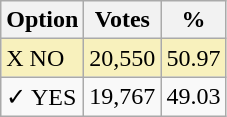<table class="wikitable">
<tr>
<th>Option</th>
<th>Votes</th>
<th>%</th>
</tr>
<tr>
<td style=background:#f8f1bd>X NO</td>
<td style=background:#f8f1bd>20,550</td>
<td style=background:#f8f1bd>50.97</td>
</tr>
<tr>
<td>✓ YES</td>
<td>19,767</td>
<td>49.03</td>
</tr>
</table>
